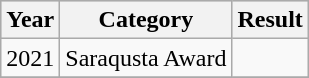<table class="wikitable" border="1">
<tr bgcolor="#CCCCCC">
<th><strong>Year</strong></th>
<th><strong>Category</strong></th>
<th><strong>Result</strong></th>
</tr>
<tr>
<td>2021</td>
<td>Saraqusta Award</td>
<td></td>
</tr>
<tr>
</tr>
</table>
